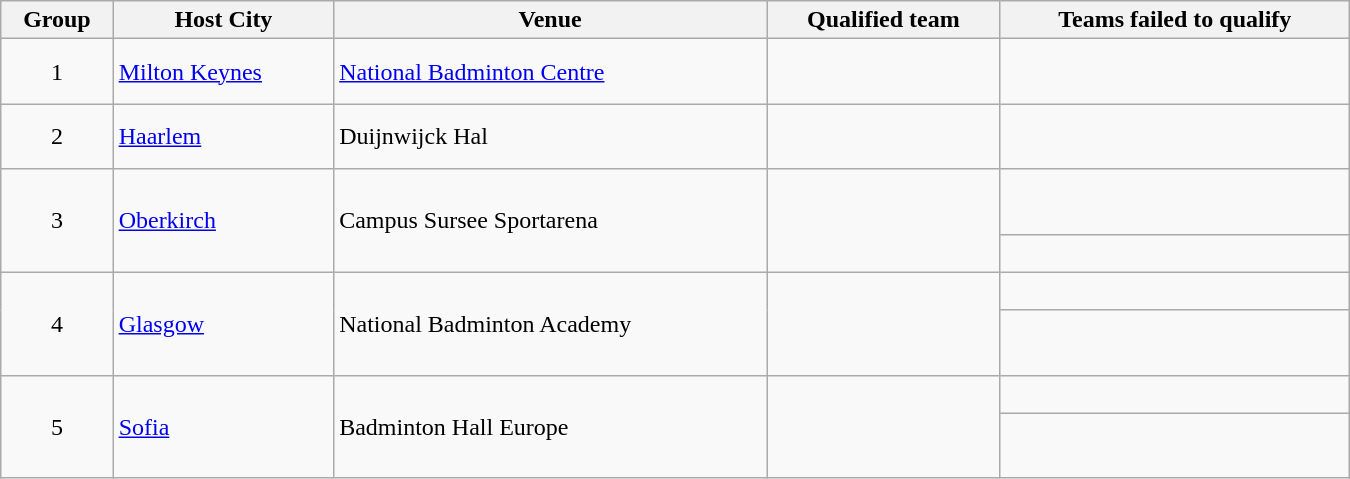<table class="wikitable" width="900">
<tr>
<th>Group</th>
<th>Host City</th>
<th>Venue</th>
<th>Qualified team</th>
<th>Teams failed to qualify</th>
</tr>
<tr>
<td align="center">1</td>
<td> <a href='#'>Milton Keynes</a></td>
<td><a href='#'>National Badminton Centre</a></td>
<td></td>
<td><br><br></td>
</tr>
<tr>
<td align="center">2</td>
<td> <a href='#'>Haarlem</a></td>
<td>Duijnwijck Hal</td>
<td></td>
<td><br><br></td>
</tr>
<tr>
<td rowspan="2"align="center">3</td>
<td rowspan="2"> <a href='#'>Oberkirch</a></td>
<td rowspan="2">Campus Sursee Sportarena</td>
<td rowspan="2"></td>
<td><br><br></td>
</tr>
<tr>
<td><br></td>
</tr>
<tr>
<td rowspan="2" align="center">4</td>
<td rowspan="2"> <a href='#'>Glasgow</a></td>
<td rowspan="2">National Badminton Academy</td>
<td rowspan="2"></td>
<td><br></td>
</tr>
<tr>
<td><br><br></td>
</tr>
<tr>
<td rowspan="2" align="center">5</td>
<td rowspan="2"> <a href='#'>Sofia</a></td>
<td rowspan="2">Badminton Hall Europe</td>
<td rowspan="2"></td>
<td><br></td>
</tr>
<tr>
<td><br><br></td>
</tr>
</table>
